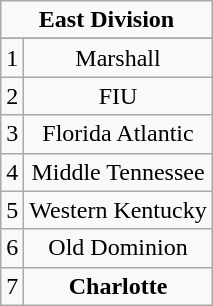<table class="wikitable">
<tr align="center">
<td align="center" Colspan="2"><strong>East Division</strong></td>
</tr>
<tr align="center">
</tr>
<tr align="center">
<td>1</td>
<td>Marshall</td>
</tr>
<tr align="center">
<td>2</td>
<td>FIU</td>
</tr>
<tr align="center">
<td>3</td>
<td>Florida Atlantic</td>
</tr>
<tr align="center">
<td>4</td>
<td>Middle Tennessee</td>
</tr>
<tr align="center">
<td>5</td>
<td>Western Kentucky</td>
</tr>
<tr align="center">
<td>6</td>
<td>Old Dominion</td>
</tr>
<tr align="center">
<td>7</td>
<td><strong>Charlotte</strong></td>
</tr>
</table>
